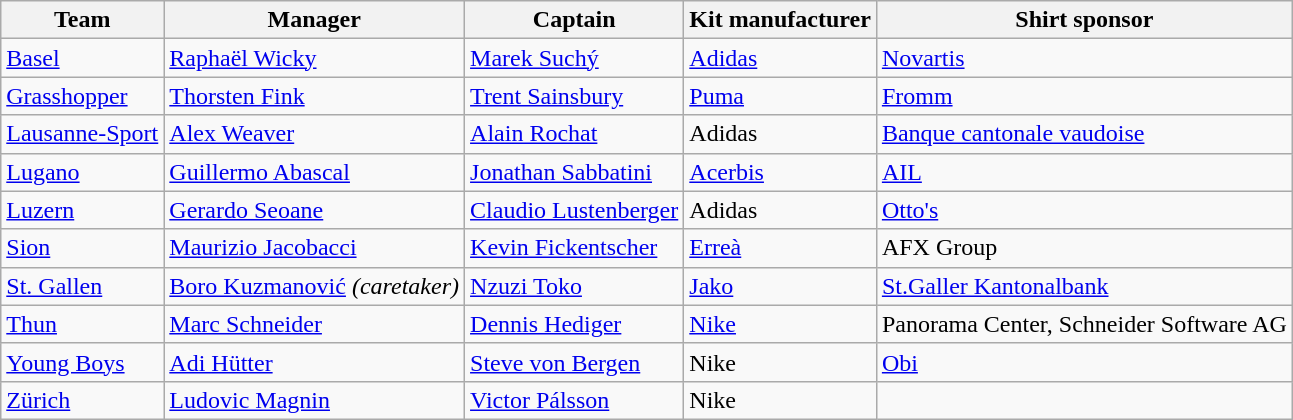<table class="wikitable sortable" style="text-align: left; font-size:100%">
<tr>
<th>Team</th>
<th>Manager</th>
<th>Captain</th>
<th>Kit manufacturer</th>
<th>Shirt sponsor</th>
</tr>
<tr>
<td><a href='#'>Basel</a></td>
<td> <a href='#'>Raphaël Wicky</a></td>
<td> <a href='#'>Marek Suchý</a></td>
<td><a href='#'>Adidas</a></td>
<td><a href='#'>Novartis</a></td>
</tr>
<tr>
<td><a href='#'>Grasshopper</a></td>
<td> <a href='#'>Thorsten Fink</a></td>
<td> <a href='#'>Trent Sainsbury</a></td>
<td><a href='#'>Puma</a></td>
<td><a href='#'>Fromm</a></td>
</tr>
<tr>
<td><a href='#'>Lausanne-Sport</a></td>
<td> <a href='#'>Alex Weaver</a></td>
<td> <a href='#'>Alain Rochat</a></td>
<td>Adidas</td>
<td><a href='#'>Banque cantonale vaudoise</a></td>
</tr>
<tr>
<td><a href='#'>Lugano</a></td>
<td> <a href='#'>Guillermo Abascal</a></td>
<td> <a href='#'>Jonathan Sabbatini</a></td>
<td><a href='#'>Acerbis</a></td>
<td><a href='#'>AIL</a></td>
</tr>
<tr>
<td><a href='#'>Luzern</a></td>
<td> <a href='#'>Gerardo Seoane</a></td>
<td> <a href='#'>Claudio Lustenberger</a></td>
<td>Adidas</td>
<td><a href='#'>Otto's</a></td>
</tr>
<tr>
<td><a href='#'>Sion</a></td>
<td> <a href='#'>Maurizio Jacobacci</a></td>
<td> <a href='#'>Kevin Fickentscher</a></td>
<td><a href='#'>Erreà</a></td>
<td>AFX Group</td>
</tr>
<tr>
<td><a href='#'>St. Gallen</a></td>
<td> <a href='#'>Boro Kuzmanović</a> <em>(caretaker)</em></td>
<td> <a href='#'>Nzuzi Toko</a></td>
<td><a href='#'>Jako</a></td>
<td><a href='#'>St.Galler Kantonalbank</a></td>
</tr>
<tr>
<td><a href='#'>Thun</a></td>
<td> <a href='#'>Marc Schneider</a></td>
<td> <a href='#'>Dennis Hediger</a></td>
<td><a href='#'>Nike</a></td>
<td>Panorama Center, Schneider Software AG</td>
</tr>
<tr>
<td><a href='#'>Young Boys</a></td>
<td> <a href='#'>Adi Hütter</a></td>
<td> <a href='#'>Steve von Bergen</a></td>
<td>Nike</td>
<td><a href='#'>Obi</a></td>
</tr>
<tr>
<td><a href='#'>Zürich</a></td>
<td> <a href='#'>Ludovic Magnin</a></td>
<td> <a href='#'>Victor Pálsson</a></td>
<td>Nike</td>
<td></td>
</tr>
</table>
